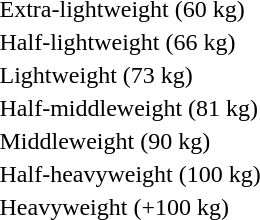<table>
<tr>
<td rowspan=2>Extra-lightweight (60 kg)<br></td>
<td rowspan=2></td>
<td rowspan=2></td>
<td></td>
</tr>
<tr>
<td></td>
</tr>
<tr>
<td rowspan=2>Half-lightweight (66 kg)<br></td>
<td rowspan=2></td>
<td rowspan=2></td>
<td></td>
</tr>
<tr>
<td></td>
</tr>
<tr>
<td rowspan=2>Lightweight (73 kg)<br></td>
<td rowspan=2></td>
<td rowspan=2></td>
<td></td>
</tr>
<tr>
<td></td>
</tr>
<tr>
<td rowspan=2>Half-middleweight (81 kg)<br></td>
<td rowspan=2></td>
<td rowspan=2></td>
<td></td>
</tr>
<tr>
<td></td>
</tr>
<tr>
<td rowspan=2>Middleweight (90 kg)<br></td>
<td rowspan=2></td>
<td rowspan=2></td>
<td></td>
</tr>
<tr>
<td></td>
</tr>
<tr>
<td rowspan=2>Half-heavyweight (100 kg)<br></td>
<td rowspan=2></td>
<td rowspan=2></td>
<td></td>
</tr>
<tr>
<td></td>
</tr>
<tr>
<td rowspan=2>Heavyweight (+100 kg)<br></td>
<td rowspan=2></td>
<td rowspan=2></td>
<td></td>
</tr>
<tr>
<td></td>
</tr>
</table>
